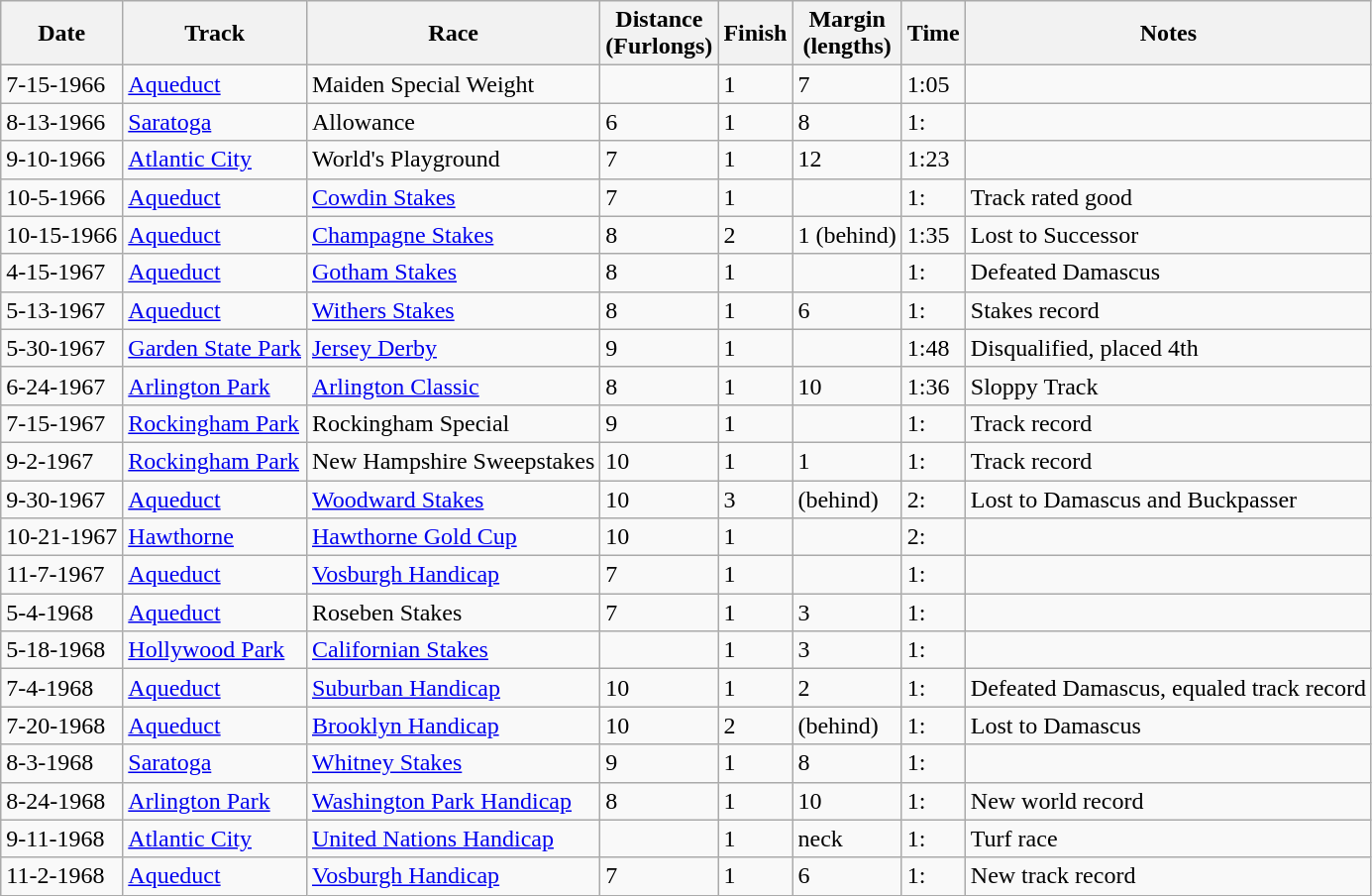<table class="wikitable sortable">
<tr>
<th>Date</th>
<th>Track</th>
<th>Race</th>
<th>Distance<br>(Furlongs)</th>
<th>Finish</th>
<th>Margin<br>(lengths)</th>
<th>Time</th>
<th>Notes</th>
</tr>
<tr>
<td>7-15-1966</td>
<td><a href='#'>Aqueduct</a></td>
<td>Maiden Special Weight</td>
<td></td>
<td>1</td>
<td>7</td>
<td>1:05</td>
<td></td>
</tr>
<tr>
<td>8-13-1966</td>
<td><a href='#'>Saratoga</a></td>
<td>Allowance</td>
<td>6</td>
<td>1</td>
<td>8</td>
<td>1:</td>
<td></td>
</tr>
<tr>
<td>9-10-1966</td>
<td><a href='#'>Atlantic City</a></td>
<td>World's Playground</td>
<td>7</td>
<td>1</td>
<td>12</td>
<td>1:23</td>
<td></td>
</tr>
<tr>
<td>10-5-1966</td>
<td><a href='#'>Aqueduct</a></td>
<td><a href='#'>Cowdin Stakes</a></td>
<td>7</td>
<td>1</td>
<td></td>
<td>1:</td>
<td>Track rated good</td>
</tr>
<tr>
<td>10-15-1966</td>
<td><a href='#'>Aqueduct</a></td>
<td><a href='#'>Champagne Stakes</a></td>
<td>8</td>
<td>2</td>
<td>1 (behind)</td>
<td>1:35</td>
<td>Lost to Successor</td>
</tr>
<tr>
<td>4-15-1967</td>
<td><a href='#'>Aqueduct</a></td>
<td><a href='#'>Gotham Stakes</a></td>
<td>8</td>
<td>1</td>
<td></td>
<td>1:</td>
<td>Defeated Damascus</td>
</tr>
<tr>
<td>5-13-1967</td>
<td><a href='#'>Aqueduct</a></td>
<td><a href='#'>Withers Stakes</a></td>
<td>8</td>
<td>1</td>
<td>6</td>
<td>1:</td>
<td>Stakes record</td>
</tr>
<tr>
<td>5-30-1967</td>
<td><a href='#'>Garden State Park</a></td>
<td><a href='#'>Jersey Derby</a></td>
<td>9</td>
<td>1</td>
<td></td>
<td>1:48</td>
<td>Disqualified, placed 4th</td>
</tr>
<tr>
<td>6-24-1967</td>
<td><a href='#'>Arlington Park</a></td>
<td><a href='#'>Arlington Classic</a></td>
<td>8</td>
<td>1</td>
<td>10</td>
<td>1:36</td>
<td>Sloppy Track</td>
</tr>
<tr>
<td>7-15-1967</td>
<td><a href='#'>Rockingham Park</a></td>
<td>Rockingham Special</td>
<td>9</td>
<td>1</td>
<td></td>
<td>1:</td>
<td>Track record</td>
</tr>
<tr>
<td>9-2-1967</td>
<td><a href='#'>Rockingham Park</a></td>
<td>New Hampshire Sweepstakes</td>
<td>10</td>
<td>1</td>
<td>1</td>
<td>1:</td>
<td>Track record</td>
</tr>
<tr>
<td>9-30-1967</td>
<td><a href='#'>Aqueduct</a></td>
<td><a href='#'>Woodward Stakes</a></td>
<td>10</td>
<td>3</td>
<td> (behind)</td>
<td>2:</td>
<td>Lost to Damascus and Buckpasser</td>
</tr>
<tr>
<td>10-21-1967</td>
<td><a href='#'>Hawthorne</a></td>
<td><a href='#'>Hawthorne Gold Cup</a></td>
<td>10</td>
<td>1</td>
<td></td>
<td>2:</td>
<td></td>
</tr>
<tr>
<td>11-7-1967</td>
<td><a href='#'>Aqueduct</a></td>
<td><a href='#'>Vosburgh Handicap</a></td>
<td>7</td>
<td>1</td>
<td></td>
<td>1:</td>
<td></td>
</tr>
<tr>
<td>5-4-1968</td>
<td><a href='#'>Aqueduct</a></td>
<td>Roseben Stakes</td>
<td>7</td>
<td>1</td>
<td>3</td>
<td>1:</td>
<td></td>
</tr>
<tr>
<td>5-18-1968</td>
<td><a href='#'>Hollywood Park</a></td>
<td><a href='#'>Californian Stakes</a></td>
<td></td>
<td>1</td>
<td>3</td>
<td>1:</td>
<td></td>
</tr>
<tr>
<td>7-4-1968</td>
<td><a href='#'>Aqueduct</a></td>
<td><a href='#'>Suburban Handicap</a></td>
<td>10</td>
<td>1</td>
<td>2</td>
<td>1:</td>
<td>Defeated Damascus, equaled track record</td>
</tr>
<tr>
<td>7-20-1968</td>
<td><a href='#'>Aqueduct</a></td>
<td><a href='#'>Brooklyn Handicap</a></td>
<td>10</td>
<td>2</td>
<td> (behind)</td>
<td>1:</td>
<td>Lost to Damascus</td>
</tr>
<tr>
<td>8-3-1968</td>
<td><a href='#'>Saratoga</a></td>
<td><a href='#'>Whitney Stakes</a></td>
<td>9</td>
<td>1</td>
<td>8</td>
<td>1:</td>
<td></td>
</tr>
<tr>
<td>8-24-1968</td>
<td><a href='#'>Arlington Park</a></td>
<td><a href='#'>Washington Park Handicap</a></td>
<td>8</td>
<td>1</td>
<td>10</td>
<td>1:</td>
<td>New world record</td>
</tr>
<tr>
<td>9-11-1968</td>
<td><a href='#'>Atlantic City</a></td>
<td><a href='#'>United Nations Handicap</a></td>
<td></td>
<td>1</td>
<td>neck</td>
<td>1:</td>
<td>Turf race</td>
</tr>
<tr>
<td>11-2-1968</td>
<td><a href='#'>Aqueduct</a></td>
<td><a href='#'>Vosburgh Handicap</a></td>
<td>7</td>
<td>1</td>
<td>6</td>
<td>1:</td>
<td>New track record</td>
</tr>
</table>
